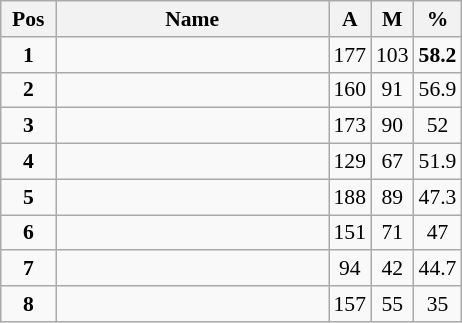<table class="wikitable" style="text-align:center; font-size:90%;">
<tr>
<th width=30px>Pos</th>
<th width=175px>Name</th>
<th width=20px>A</th>
<th width=20px>M</th>
<th width=25px>%</th>
</tr>
<tr>
<td><strong>1</strong></td>
<td align=left><strong></strong></td>
<td>177</td>
<td>103</td>
<td><strong>58.2</strong></td>
</tr>
<tr>
<td><strong>2</strong></td>
<td align=left></td>
<td>160</td>
<td>91</td>
<td>56.9</td>
</tr>
<tr>
<td><strong>3</strong></td>
<td align=left></td>
<td>173</td>
<td>90</td>
<td>52</td>
</tr>
<tr>
<td><strong>4</strong></td>
<td align=left></td>
<td>129</td>
<td>67</td>
<td>51.9</td>
</tr>
<tr>
<td><strong>5</strong></td>
<td align=left></td>
<td>188</td>
<td>89</td>
<td>47.3</td>
</tr>
<tr>
<td><strong>6</strong></td>
<td align=left></td>
<td>151</td>
<td>71</td>
<td>47</td>
</tr>
<tr>
<td><strong>7</strong></td>
<td align=left></td>
<td>94</td>
<td>42</td>
<td>44.7</td>
</tr>
<tr>
<td><strong>8</strong></td>
<td align=left></td>
<td>157</td>
<td>55</td>
<td>35</td>
</tr>
</table>
